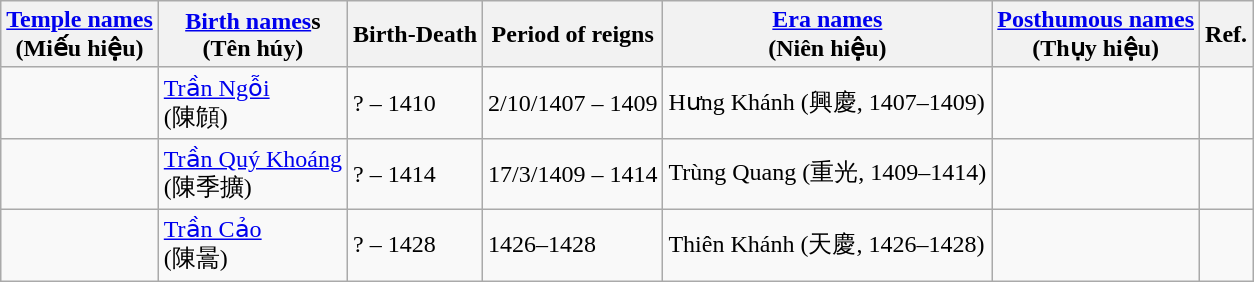<table class="wikitable sortable" style="clear:none; font-size:100%; padding:0 auto">
<tr>
<th><a href='#'>Temple names</a><br>(Miếu hiệu)</th>
<th><a href='#'>Birth names</a>s<br>(Tên húy)</th>
<th>Birth-Death</th>
<th>Period of reigns</th>
<th><a href='#'>Era names</a><br>(Niên hiệu)</th>
<th><a href='#'>Posthumous names</a><br>(Thụy hiệu)</th>
<th>Ref.</th>
</tr>
<tr>
<td></td>
<td><a href='#'>Trần Ngỗi</a><br>(陳頠)</td>
<td>? – 1410</td>
<td>2/10/1407 – 1409</td>
<td>Hưng Khánh (興慶, 1407–1409)</td>
<td></td>
<td></td>
</tr>
<tr>
<td></td>
<td><a href='#'>Trần Quý Khoáng</a><br>(陳季擴)</td>
<td>? – 1414</td>
<td>17/3/1409 – 1414</td>
<td>Trùng Quang (重光, 1409–1414)</td>
<td></td>
<td></td>
</tr>
<tr>
<td></td>
<td><a href='#'>Trần Cảo</a><br>(陳暠)</td>
<td>? – 1428</td>
<td>1426–1428</td>
<td>Thiên Khánh (天慶, 1426–1428)</td>
<td></td>
<td></td>
</tr>
</table>
